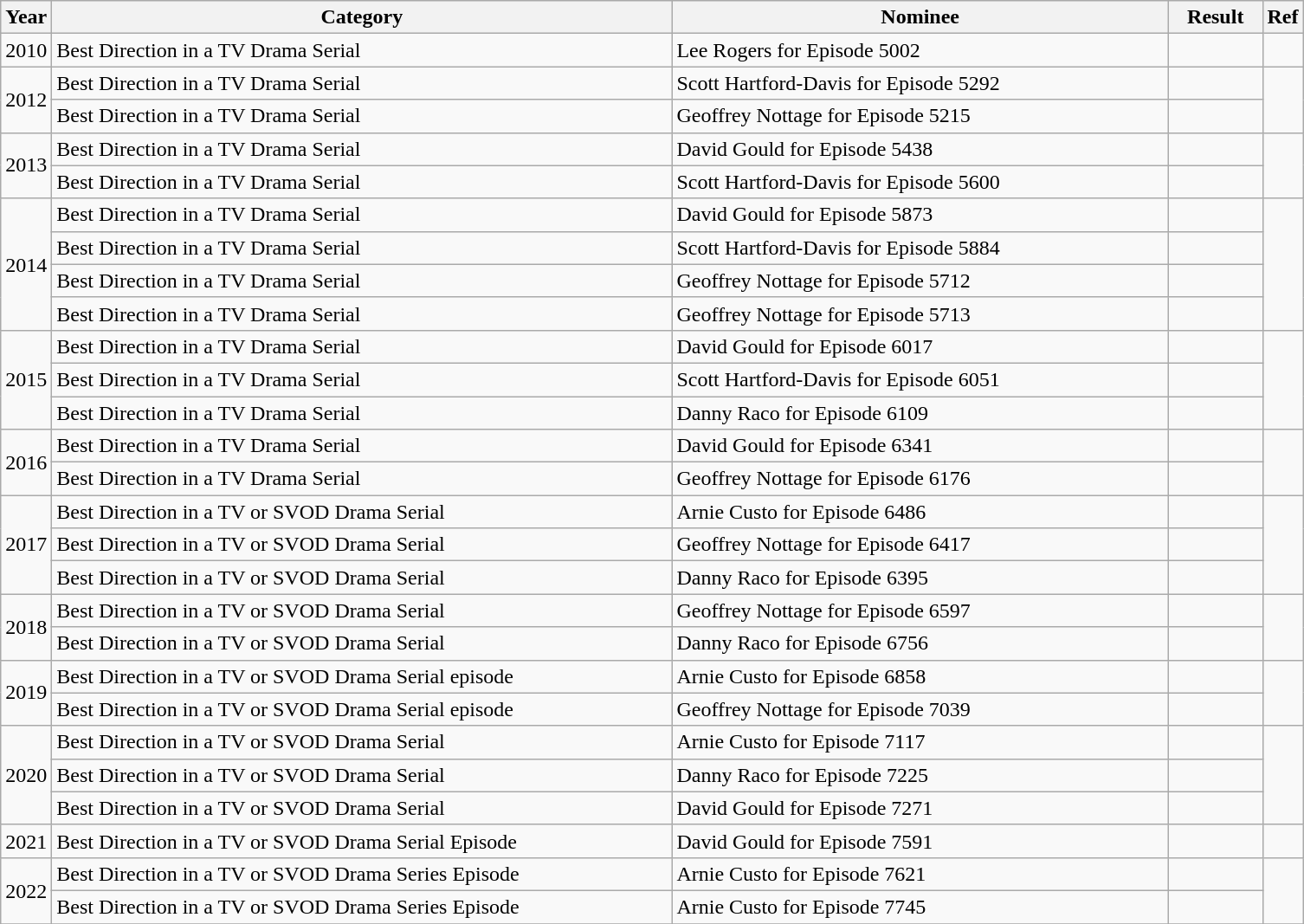<table class="wikitable">
<tr>
<th>Year</th>
<th width="470">Category</th>
<th width="375">Nominee</th>
<th width="65">Result</th>
<th>Ref</th>
</tr>
<tr>
<td>2010</td>
<td>Best Direction in a TV Drama Serial</td>
<td>Lee Rogers for Episode 5002</td>
<td></td>
<td align="center"></td>
</tr>
<tr>
<td rowspan="2">2012</td>
<td>Best Direction in a TV Drama Serial</td>
<td>Scott Hartford-Davis for Episode 5292</td>
<td></td>
<td align="center" rowspan="2"><br></td>
</tr>
<tr>
<td>Best Direction in a TV Drama Serial</td>
<td>Geoffrey Nottage for Episode 5215</td>
<td></td>
</tr>
<tr>
<td rowspan="2">2013</td>
<td>Best Direction in a TV Drama Serial</td>
<td>David Gould for Episode 5438</td>
<td></td>
<td align="center" rowspan="2"><br></td>
</tr>
<tr>
<td>Best Direction in a TV Drama Serial</td>
<td>Scott Hartford-Davis for Episode 5600</td>
<td></td>
</tr>
<tr>
<td rowspan="4">2014</td>
<td>Best Direction in a TV Drama Serial</td>
<td>David Gould for Episode 5873</td>
<td></td>
<td align="center" rowspan="4"><br></td>
</tr>
<tr>
<td>Best Direction in a TV Drama Serial</td>
<td>Scott Hartford-Davis for Episode 5884</td>
<td></td>
</tr>
<tr>
<td>Best Direction in a TV Drama Serial</td>
<td>Geoffrey Nottage for Episode 5712</td>
<td></td>
</tr>
<tr>
<td>Best Direction in a TV Drama Serial</td>
<td>Geoffrey Nottage for Episode 5713</td>
<td></td>
</tr>
<tr>
<td rowspan="3">2015</td>
<td>Best Direction in a TV Drama Serial</td>
<td>David Gould for Episode 6017</td>
<td></td>
<td align="center" rowspan="3"><br></td>
</tr>
<tr>
<td>Best Direction in a TV Drama Serial</td>
<td>Scott Hartford-Davis for Episode 6051</td>
<td></td>
</tr>
<tr>
<td>Best Direction in a TV Drama Serial</td>
<td>Danny Raco for Episode 6109</td>
<td></td>
</tr>
<tr>
<td rowspan="2">2016</td>
<td>Best Direction in a TV Drama Serial</td>
<td>David Gould for Episode 6341</td>
<td></td>
<td align="center" rowspan="2"></td>
</tr>
<tr>
<td>Best Direction in a TV Drama Serial</td>
<td>Geoffrey Nottage for Episode 6176</td>
<td></td>
</tr>
<tr>
<td rowspan="3">2017</td>
<td>Best Direction in a TV or SVOD Drama Serial</td>
<td>Arnie Custo for Episode 6486</td>
<td></td>
<td align="center" rowspan="3"></td>
</tr>
<tr>
<td>Best Direction in a TV or SVOD Drama Serial</td>
<td>Geoffrey Nottage for Episode 6417</td>
<td></td>
</tr>
<tr>
<td>Best Direction in a TV or SVOD Drama Serial</td>
<td>Danny Raco for Episode 6395</td>
<td></td>
</tr>
<tr>
<td rowspan="2">2018</td>
<td>Best Direction in a TV or SVOD Drama Serial</td>
<td>Geoffrey Nottage for Episode 6597</td>
<td></td>
<td align="center" rowspan="2"></td>
</tr>
<tr>
<td>Best Direction in a TV or SVOD Drama Serial</td>
<td>Danny Raco for Episode 6756</td>
<td></td>
</tr>
<tr>
<td rowspan="2">2019</td>
<td>Best Direction in a TV or SVOD Drama Serial episode</td>
<td>Arnie Custo for Episode 6858</td>
<td></td>
<td align="center" rowspan="2"></td>
</tr>
<tr>
<td>Best Direction in a TV or SVOD Drama Serial episode</td>
<td>Geoffrey Nottage for Episode 7039</td>
<td></td>
</tr>
<tr>
<td rowspan="3">2020</td>
<td>Best Direction in a TV or SVOD Drama Serial</td>
<td>Arnie Custo for Episode 7117</td>
<td></td>
<td align="center" rowspan="3"></td>
</tr>
<tr>
<td>Best Direction in a TV or SVOD Drama Serial</td>
<td>Danny Raco for Episode 7225</td>
<td></td>
</tr>
<tr>
<td>Best Direction in a TV or SVOD Drama Serial</td>
<td>David Gould for Episode 7271</td>
<td></td>
</tr>
<tr>
<td>2021</td>
<td>Best Direction in a TV or SVOD Drama Serial Episode</td>
<td>David Gould for Episode 7591</td>
<td></td>
<td align="center"></td>
</tr>
<tr>
<td rowspan="2">2022</td>
<td>Best Direction in a TV or SVOD Drama Series Episode</td>
<td>Arnie Custo for Episode 7621</td>
<td></td>
<td align="center" rowspan="2"></td>
</tr>
<tr>
<td>Best Direction in a TV or SVOD Drama Series Episode</td>
<td>Arnie Custo for Episode 7745</td>
<td></td>
</tr>
<tr>
</tr>
</table>
